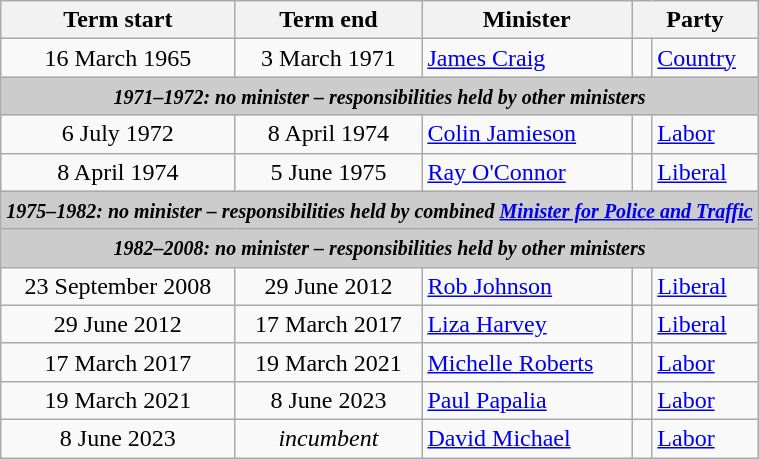<table class="wikitable">
<tr>
<th>Term start</th>
<th>Term end</th>
<th>Minister</th>
<th colspan="2">Party</th>
</tr>
<tr>
<td align=center>16 March 1965</td>
<td align=center>3 March 1971</td>
<td><a href='#'>James Craig</a></td>
<td> </td>
<td><a href='#'>Country</a></td>
</tr>
<tr>
<th colspan=5 style="background: #cccccc;"><small><strong><em>1971–1972: no minister – responsibilities held by other ministers</em></strong></small></th>
</tr>
<tr>
<td align=center>6 July 1972</td>
<td align=center>8 April 1974</td>
<td><a href='#'>Colin Jamieson</a></td>
<td> </td>
<td><a href='#'>Labor</a></td>
</tr>
<tr>
<td align=center>8 April 1974</td>
<td align=center>5 June 1975</td>
<td><a href='#'>Ray O'Connor</a></td>
<td> </td>
<td><a href='#'>Liberal</a></td>
</tr>
<tr>
<th colspan=5 style="background: #cccccc;"><small><strong><em>1975–1982: no minister – responsibilities held by combined <a href='#'>Minister for Police and Traffic</a></em></strong></small></th>
</tr>
<tr>
<th colspan=5 style="background: #cccccc;"><small><strong><em>1982–2008: no minister – responsibilities held by other ministers</em></strong></small></th>
</tr>
<tr>
<td align=center>23 September 2008</td>
<td align=center>29 June 2012</td>
<td><a href='#'>Rob Johnson</a></td>
<td> </td>
<td><a href='#'>Liberal</a></td>
</tr>
<tr>
<td align=center>29 June 2012</td>
<td align=center>17 March 2017</td>
<td><a href='#'>Liza Harvey</a></td>
<td> </td>
<td><a href='#'>Liberal</a></td>
</tr>
<tr>
<td align=center>17 March 2017</td>
<td align=center>19 March 2021</td>
<td><a href='#'>Michelle Roberts</a></td>
<td> </td>
<td><a href='#'>Labor</a></td>
</tr>
<tr>
<td align=center>19 March 2021</td>
<td align=center>8 June 2023</td>
<td><a href='#'>Paul Papalia</a></td>
<td> </td>
<td><a href='#'>Labor</a></td>
</tr>
<tr>
<td align=center>8 June 2023</td>
<td align=center><em>incumbent</em></td>
<td><a href='#'>David Michael</a></td>
<td> </td>
<td><a href='#'>Labor</a></td>
</tr>
</table>
